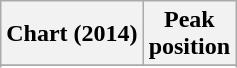<table class="wikitable sortable">
<tr>
<th>Chart (2014)</th>
<th>Peak<br>position</th>
</tr>
<tr>
</tr>
<tr>
</tr>
<tr>
</tr>
</table>
